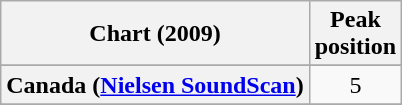<table class="wikitable sortable plainrowheaders" style="text-align: center;">
<tr>
<th scope="col">Chart (2009)</th>
<th scope="col">Peak<br>position</th>
</tr>
<tr>
</tr>
<tr>
</tr>
<tr>
</tr>
<tr>
</tr>
<tr>
<th scope="row">Canada (<a href='#'>Nielsen SoundScan</a>)</th>
<td>5</td>
</tr>
<tr>
</tr>
<tr>
</tr>
<tr>
</tr>
<tr>
</tr>
<tr>
</tr>
<tr>
</tr>
<tr>
</tr>
<tr>
</tr>
<tr>
</tr>
<tr>
</tr>
<tr>
</tr>
<tr>
</tr>
<tr>
</tr>
<tr>
</tr>
<tr>
</tr>
<tr>
</tr>
<tr>
</tr>
<tr>
</tr>
</table>
